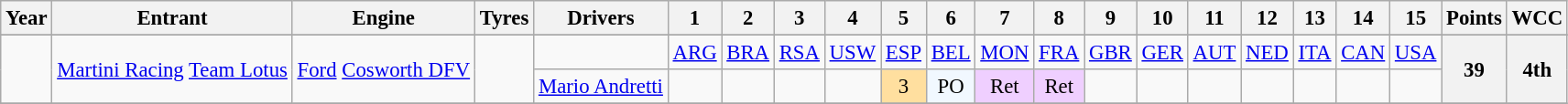<table class="wikitable" style="text-align:center; font-size:95%">
<tr>
<th>Year</th>
<th>Entrant</th>
<th>Engine</th>
<th>Tyres</th>
<th>Drivers</th>
<th>1</th>
<th>2</th>
<th>3</th>
<th>4</th>
<th>5</th>
<th>6</th>
<th>7</th>
<th>8</th>
<th>9</th>
<th>10</th>
<th>11</th>
<th>12</th>
<th>13</th>
<th>14</th>
<th>15</th>
<th>Points</th>
<th>WCC</th>
</tr>
<tr>
</tr>
<tr>
<td rowspan="2"></td>
<td rowspan="2"><a href='#'>Martini Racing</a> <a href='#'>Team Lotus</a></td>
<td rowspan="2"><a href='#'>Ford</a> <a href='#'>Cosworth DFV</a></td>
<td rowspan="2"></td>
<td></td>
<td><a href='#'>ARG</a></td>
<td><a href='#'>BRA</a></td>
<td><a href='#'>RSA</a></td>
<td><a href='#'>USW</a></td>
<td><a href='#'>ESP</a></td>
<td><a href='#'>BEL</a></td>
<td><a href='#'>MON</a></td>
<td><a href='#'>FRA</a></td>
<td><a href='#'>GBR</a></td>
<td><a href='#'>GER</a></td>
<td><a href='#'>AUT</a></td>
<td><a href='#'>NED</a></td>
<td><a href='#'>ITA</a></td>
<td><a href='#'>CAN</a></td>
<td><a href='#'>USA</a></td>
<th rowspan="2">39</th>
<th rowspan="2">4th</th>
</tr>
<tr>
<td><a href='#'>Mario Andretti</a></td>
<td></td>
<td></td>
<td></td>
<td></td>
<td style="background:#FFDF9F;">3</td>
<td style="background:#F1F8FF;">PO</td>
<td style="background:#EFCFFF;">Ret</td>
<td style="background:#EFCFFF;">Ret</td>
<td></td>
<td></td>
<td></td>
<td></td>
<td></td>
<td></td>
<td></td>
</tr>
<tr>
</tr>
</table>
